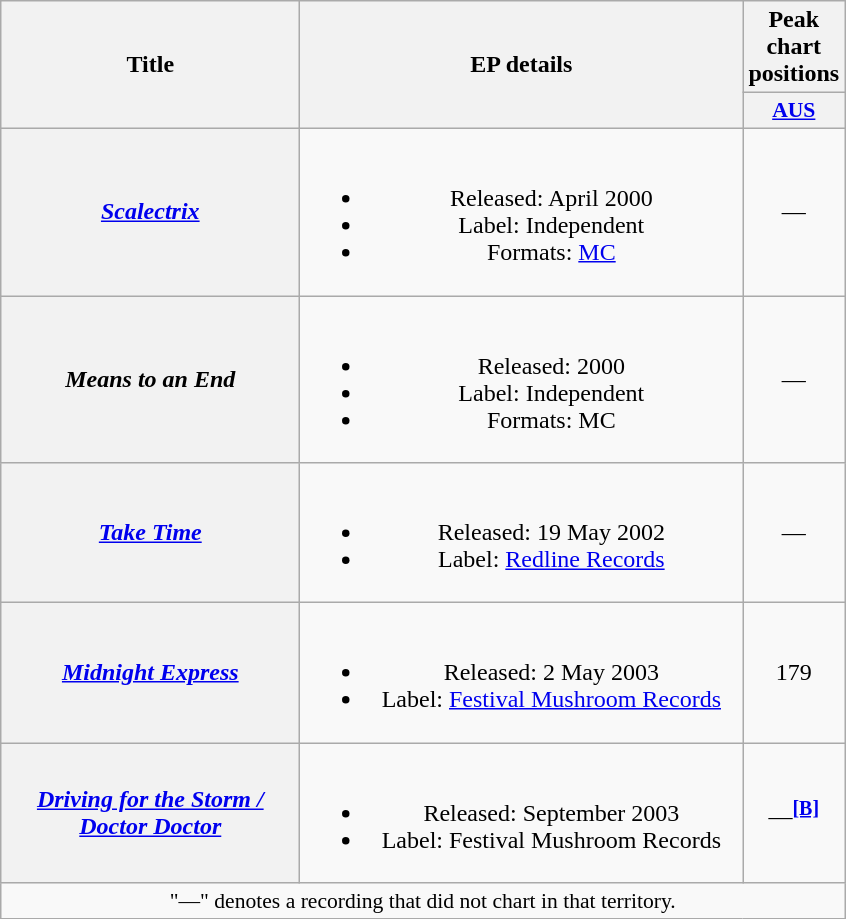<table class="wikitable plainrowheaders" style="text-align:center;">
<tr>
<th scope="col" rowspan="2" style="width:12em;">Title</th>
<th scope="col" rowspan="2" style="width:18em;">EP details</th>
<th scope="col">Peak chart positions</th>
</tr>
<tr>
<th scope="col" style="width:3em;font-size:90%;"><a href='#'>AUS</a><br></th>
</tr>
<tr>
<th scope="row"><em><a href='#'>Scalectrix</a></em></th>
<td><br><ul><li>Released: April 2000</li><li>Label: Independent</li><li>Formats: <a href='#'>MC</a></li></ul></td>
<td>—</td>
</tr>
<tr>
<th scope="row"><em>Means to an End</em></th>
<td><br><ul><li>Released: 2000</li><li>Label: Independent</li><li>Formats: MC</li></ul></td>
<td>—</td>
</tr>
<tr>
<th scope="row"><em><a href='#'>Take Time</a></em></th>
<td><br><ul><li>Released: 19 May 2002</li><li>Label: <a href='#'>Redline Records</a></li></ul></td>
<td>—</td>
</tr>
<tr>
<th scope="row"><em><a href='#'>Midnight Express</a></em></th>
<td><br><ul><li>Released: 2 May 2003</li><li>Label: <a href='#'>Festival Mushroom Records</a></li></ul></td>
<td>179</td>
</tr>
<tr>
<th scope="row"><em><a href='#'>Driving for the Storm / Doctor Doctor</a></em></th>
<td><br><ul><li>Released: September 2003</li><li>Label: Festival Mushroom Records</li></ul></td>
<td>—<sup><span></span><a href='#'><strong>[B]</strong></a></sup></td>
</tr>
<tr>
<td colspan="3" style="font-size:90%">"—" denotes a recording that did not chart in that territory.</td>
</tr>
</table>
